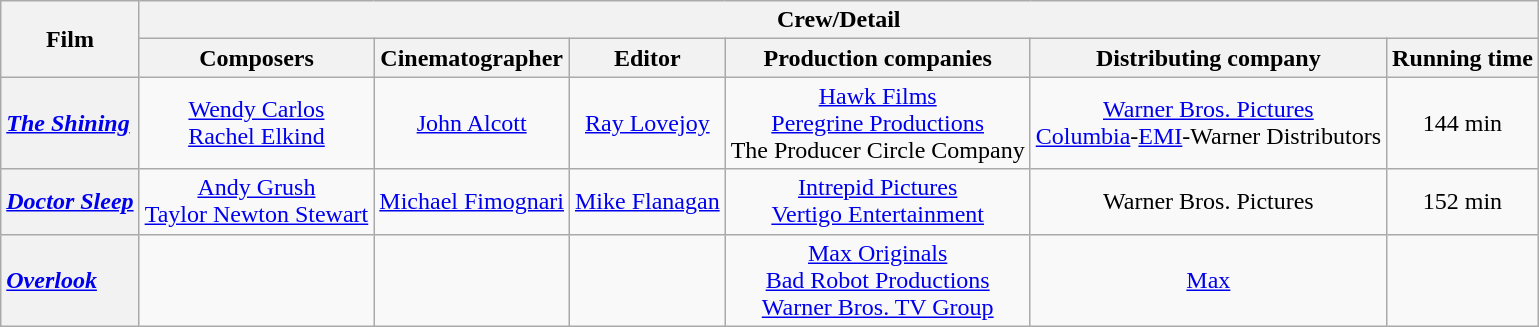<table class="wikitable sortable" style="text-align:center;">
<tr>
<th rowspan="2">Film</th>
<th colspan="7">Crew/Detail</th>
</tr>
<tr>
<th>Composers</th>
<th>Cinematographer</th>
<th>Editor</th>
<th>Production companies</th>
<th>Distributing company</th>
<th>Running time</th>
</tr>
<tr>
<th scope="row" style="text-align:left"><em><a href='#'>The Shining</a></em></th>
<td><a href='#'>Wendy Carlos</a><br><a href='#'>Rachel Elkind</a></td>
<td><a href='#'>John Alcott</a></td>
<td><a href='#'>Ray Lovejoy</a></td>
<td><a href='#'>Hawk Films</a><br><a href='#'>Peregrine Productions</a><br>The Producer Circle Company</td>
<td><a href='#'>Warner Bros. Pictures</a> <br><a href='#'>Columbia</a>-<a href='#'>EMI</a>-Warner Distributors </td>
<td>144 min</td>
</tr>
<tr>
<th scope="row" style="text-align:left"><em><a href='#'>Doctor Sleep</a></em></th>
<td><a href='#'>Andy Grush<br>Taylor Newton Stewart</a></td>
<td><a href='#'>Michael Fimognari</a></td>
<td><a href='#'>Mike Flanagan</a></td>
<td><a href='#'>Intrepid Pictures</a><br><a href='#'>Vertigo Entertainment</a></td>
<td>Warner Bros. Pictures</td>
<td>152 min</td>
</tr>
<tr>
<th scope="row" style="text-align:left"><em><a href='#'>Overlook</a></em></th>
<td></td>
<td></td>
<td></td>
<td><a href='#'>Max Originals</a><br><a href='#'>Bad Robot Productions</a><br><a href='#'>Warner Bros. TV Group</a></td>
<td><a href='#'>Max</a></td>
<td></td>
</tr>
</table>
